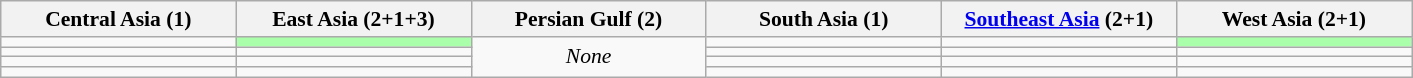<table class=wikitable style="font-size:90%;">
<tr>
<th width=150>Central Asia (1)</th>
<th width=150>East Asia (2+1+3)</th>
<th width=150>Persian Gulf (2)</th>
<th width=150>South Asia (1)</th>
<th width=150><a href='#'>Southeast Asia</a> (2+1)</th>
<th width=150>West Asia (2+1)</th>
</tr>
<tr>
<td></td>
<td bgcolor="#aaffaa"></td>
<td rowspan=4 align=center><em>None</em></td>
<td></td>
<td></td>
<td bgcolor="#aaffaa"></td>
</tr>
<tr>
<td></td>
<td></td>
<td></td>
<td></td>
<td></td>
</tr>
<tr>
<td></td>
<td></td>
<td></td>
<td></td>
<td></td>
</tr>
<tr>
<td></td>
<td></td>
<td></td>
<td></td>
<td></td>
</tr>
</table>
